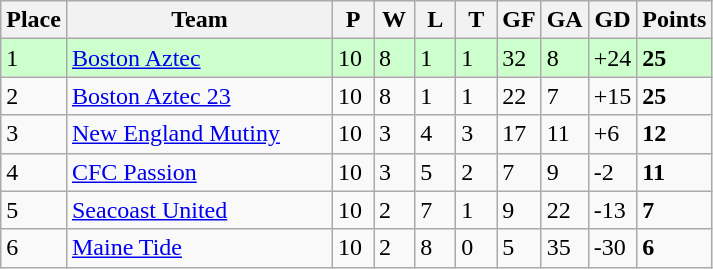<table class="wikitable">
<tr>
<th>Place</th>
<th width="170">Team</th>
<th width="20">P</th>
<th width="20">W</th>
<th width="20">L</th>
<th width="20">T</th>
<th width="20">GF</th>
<th width="20">GA</th>
<th width="25">GD</th>
<th>Points</th>
</tr>
<tr bgcolor=#ccffcc>
<td>1</td>
<td><a href='#'>Boston Aztec</a></td>
<td>10</td>
<td>8</td>
<td>1</td>
<td>1</td>
<td>32</td>
<td>8</td>
<td>+24</td>
<td><strong>25</strong></td>
</tr>
<tr -bgcolor=#ccffcc>
<td>2</td>
<td><a href='#'>Boston Aztec 23</a></td>
<td>10</td>
<td>8</td>
<td>1</td>
<td>1</td>
<td>22</td>
<td>7</td>
<td>+15</td>
<td><strong>25</strong></td>
</tr>
<tr>
<td>3</td>
<td><a href='#'>New England Mutiny</a></td>
<td>10</td>
<td>3</td>
<td>4</td>
<td>3</td>
<td>17</td>
<td>11</td>
<td>+6</td>
<td><strong>12</strong></td>
</tr>
<tr>
<td>4</td>
<td><a href='#'>CFC Passion</a></td>
<td>10</td>
<td>3</td>
<td>5</td>
<td>2</td>
<td>7</td>
<td>9</td>
<td>-2</td>
<td><strong>11</strong></td>
</tr>
<tr>
<td>5</td>
<td><a href='#'>Seacoast United</a></td>
<td>10</td>
<td>2</td>
<td>7</td>
<td>1</td>
<td>9</td>
<td>22</td>
<td>-13</td>
<td><strong>7</strong></td>
</tr>
<tr>
<td>6</td>
<td><a href='#'>Maine Tide</a></td>
<td>10</td>
<td>2</td>
<td>8</td>
<td>0</td>
<td>5</td>
<td>35</td>
<td>-30</td>
<td><strong>6</strong></td>
</tr>
</table>
